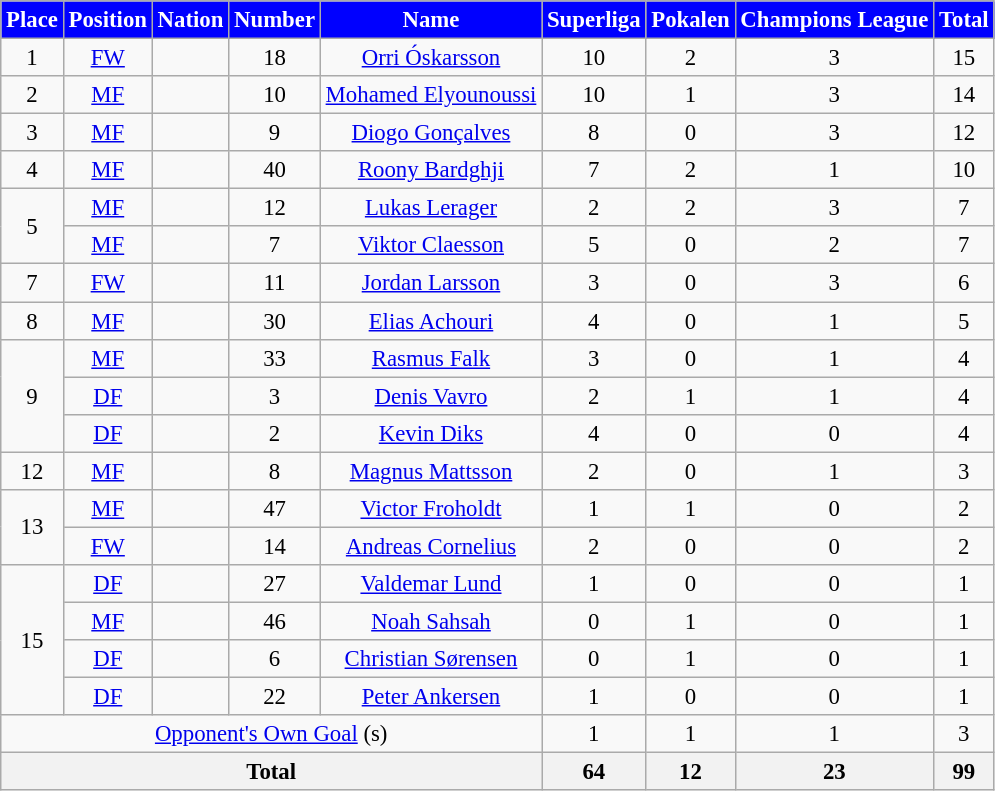<table class="wikitable" style="font-size: 95%; text-align: center">
<tr>
<th style="background:#0000FF; color:white; text-align:center;"!width=80>Place</th>
<th style="background:#0000FF; color:white; text-align:center;"!width=80>Position</th>
<th style="background:#0000FF; color:white; text-align:center;"!width=80>Nation</th>
<th style="background:#0000FF; color:white; text-align:center;"!width=80>Number</th>
<th style="background:#0000FF; color:white; text-align:center;"!width=150>Name</th>
<th style="background:#0000FF; color:white; text-align:center;"!width=150>Superliga</th>
<th style="background:#0000FF; color:white; text-align:center;"!width=150>Pokalen</th>
<th style="background:#0000FF; color:white; text-align:center;"!width=150>Champions League</th>
<th style="background:#0000FF; color:white; text-align:center;"!width=80>Total</th>
</tr>
<tr>
<td rowspan=1>1</td>
<td><a href='#'>FW</a></td>
<td></td>
<td>18</td>
<td><a href='#'>Orri Óskarsson</a></td>
<td>10</td>
<td>2</td>
<td>3</td>
<td>15</td>
</tr>
<tr>
<td rowspan=1>2</td>
<td><a href='#'>MF</a></td>
<td></td>
<td>10</td>
<td><a href='#'>Mohamed Elyounoussi</a></td>
<td>10</td>
<td>1</td>
<td>3</td>
<td>14</td>
</tr>
<tr>
<td rowspan=1>3</td>
<td><a href='#'>MF</a></td>
<td></td>
<td>9</td>
<td><a href='#'>Diogo Gonçalves</a></td>
<td>8</td>
<td>0</td>
<td>3</td>
<td>12</td>
</tr>
<tr>
<td rowspan=1>4</td>
<td><a href='#'>MF</a></td>
<td></td>
<td>40</td>
<td><a href='#'>Roony Bardghji</a></td>
<td>7</td>
<td>2</td>
<td>1</td>
<td>10</td>
</tr>
<tr>
<td rowspan=2>5</td>
<td><a href='#'>MF</a></td>
<td></td>
<td>12</td>
<td><a href='#'>Lukas Lerager</a></td>
<td>2</td>
<td>2</td>
<td>3</td>
<td>7</td>
</tr>
<tr>
<td><a href='#'>MF</a></td>
<td></td>
<td>7</td>
<td><a href='#'>Viktor Claesson</a></td>
<td>5</td>
<td>0</td>
<td>2</td>
<td>7</td>
</tr>
<tr>
<td rowspan=1>7</td>
<td><a href='#'>FW</a></td>
<td></td>
<td>11</td>
<td><a href='#'>Jordan Larsson</a></td>
<td>3</td>
<td>0</td>
<td>3</td>
<td>6</td>
</tr>
<tr>
<td rowspan=1>8</td>
<td><a href='#'>MF</a></td>
<td></td>
<td>30</td>
<td><a href='#'>Elias Achouri</a></td>
<td>4</td>
<td>0</td>
<td>1</td>
<td>5</td>
</tr>
<tr>
<td rowspan=3>9</td>
<td><a href='#'>MF</a></td>
<td></td>
<td>33</td>
<td><a href='#'>Rasmus Falk</a></td>
<td>3</td>
<td>0</td>
<td>1</td>
<td>4</td>
</tr>
<tr>
<td><a href='#'>DF</a></td>
<td></td>
<td>3</td>
<td><a href='#'>Denis Vavro</a></td>
<td>2</td>
<td>1</td>
<td>1</td>
<td>4</td>
</tr>
<tr>
<td><a href='#'>DF</a></td>
<td></td>
<td>2</td>
<td><a href='#'>Kevin Diks</a></td>
<td>4</td>
<td>0</td>
<td>0</td>
<td>4</td>
</tr>
<tr>
<td rowspan=1>12</td>
<td><a href='#'>MF</a></td>
<td></td>
<td>8</td>
<td><a href='#'>Magnus Mattsson</a></td>
<td>2</td>
<td>0</td>
<td>1</td>
<td>3</td>
</tr>
<tr>
<td rowspan=2>13</td>
<td><a href='#'>MF</a></td>
<td></td>
<td>47</td>
<td><a href='#'>Victor Froholdt</a></td>
<td>1</td>
<td>1</td>
<td>0</td>
<td>2</td>
</tr>
<tr>
<td><a href='#'>FW</a></td>
<td></td>
<td>14</td>
<td><a href='#'>Andreas Cornelius</a></td>
<td>2</td>
<td>0</td>
<td>0</td>
<td>2</td>
</tr>
<tr>
<td rowspan=4>15</td>
<td><a href='#'>DF</a></td>
<td></td>
<td>27</td>
<td><a href='#'>Valdemar Lund</a></td>
<td>1</td>
<td>0</td>
<td>0</td>
<td>1</td>
</tr>
<tr>
<td><a href='#'>MF</a></td>
<td></td>
<td>46</td>
<td><a href='#'>Noah Sahsah</a></td>
<td>0</td>
<td>1</td>
<td>0</td>
<td>1</td>
</tr>
<tr>
<td><a href='#'>DF</a></td>
<td></td>
<td>6</td>
<td><a href='#'>Christian Sørensen</a></td>
<td>0</td>
<td>1</td>
<td>0</td>
<td>1</td>
</tr>
<tr>
<td><a href='#'>DF</a></td>
<td></td>
<td>22</td>
<td><a href='#'>Peter Ankersen</a></td>
<td>1</td>
<td>0</td>
<td>0</td>
<td>1</td>
</tr>
<tr>
<td colspan=5><a href='#'>Opponent's Own Goal</a> (s)</td>
<td>1</td>
<td>1</td>
<td>1</td>
<td>3</td>
</tr>
<tr>
<th colspan=5>Total</th>
<th>64</th>
<th>12</th>
<th>23</th>
<th>99</th>
</tr>
</table>
